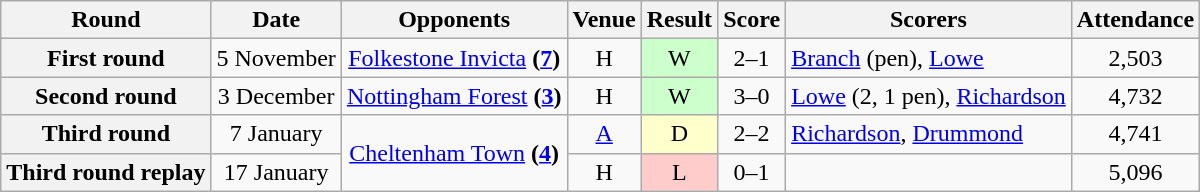<table class="wikitable" style="text-align:center">
<tr>
<th>Round</th>
<th>Date</th>
<th>Opponents</th>
<th>Venue</th>
<th>Result</th>
<th>Score</th>
<th>Scorers</th>
<th>Attendance</th>
</tr>
<tr>
<th>First round</th>
<td>5 November</td>
<td><a href='#'>Folkestone Invicta</a> <strong>(<a href='#'>7</a>)</strong></td>
<td>H</td>
<td style="background-color:#CCFFCC">W</td>
<td>2–1</td>
<td align="left"><a href='#'>Branch</a> (pen), <a href='#'>Lowe</a></td>
<td>2,503</td>
</tr>
<tr>
<th>Second round</th>
<td>3 December</td>
<td><a href='#'>Nottingham Forest</a> <strong>(<a href='#'>3</a>)</strong></td>
<td>H</td>
<td style="background-color:#CCFFCC">W</td>
<td>3–0</td>
<td align="left"><a href='#'>Lowe</a> (2, 1 pen), <a href='#'>Richardson</a></td>
<td>4,732</td>
</tr>
<tr>
<th>Third round</th>
<td>7 January</td>
<td rowspan=2><a href='#'>Cheltenham Town</a> <strong>(<a href='#'>4</a>)</strong></td>
<td><a href='#'>A</a></td>
<td style="background-color:#FFFFCC">D</td>
<td>2–2</td>
<td align="left"><a href='#'>Richardson</a>, <a href='#'>Drummond</a></td>
<td>4,741</td>
</tr>
<tr>
<th>Third round replay</th>
<td>17 January</td>
<td>H</td>
<td style="background-color:#FFCCCC">L</td>
<td>0–1</td>
<td align="left"></td>
<td>5,096</td>
</tr>
</table>
